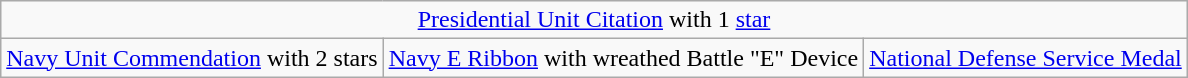<table class="wikitable" style="margin:1em auto; text-align:center;">
<tr>
<td colspan=3><a href='#'>Presidential Unit Citation</a> with 1 <a href='#'>star</a></td>
</tr>
<tr>
<td><a href='#'>Navy Unit Commendation</a> with 2 stars</td>
<td><a href='#'>Navy E Ribbon</a> with wreathed Battle "E" Device</td>
<td><a href='#'>National Defense Service Medal</a></td>
</tr>
</table>
